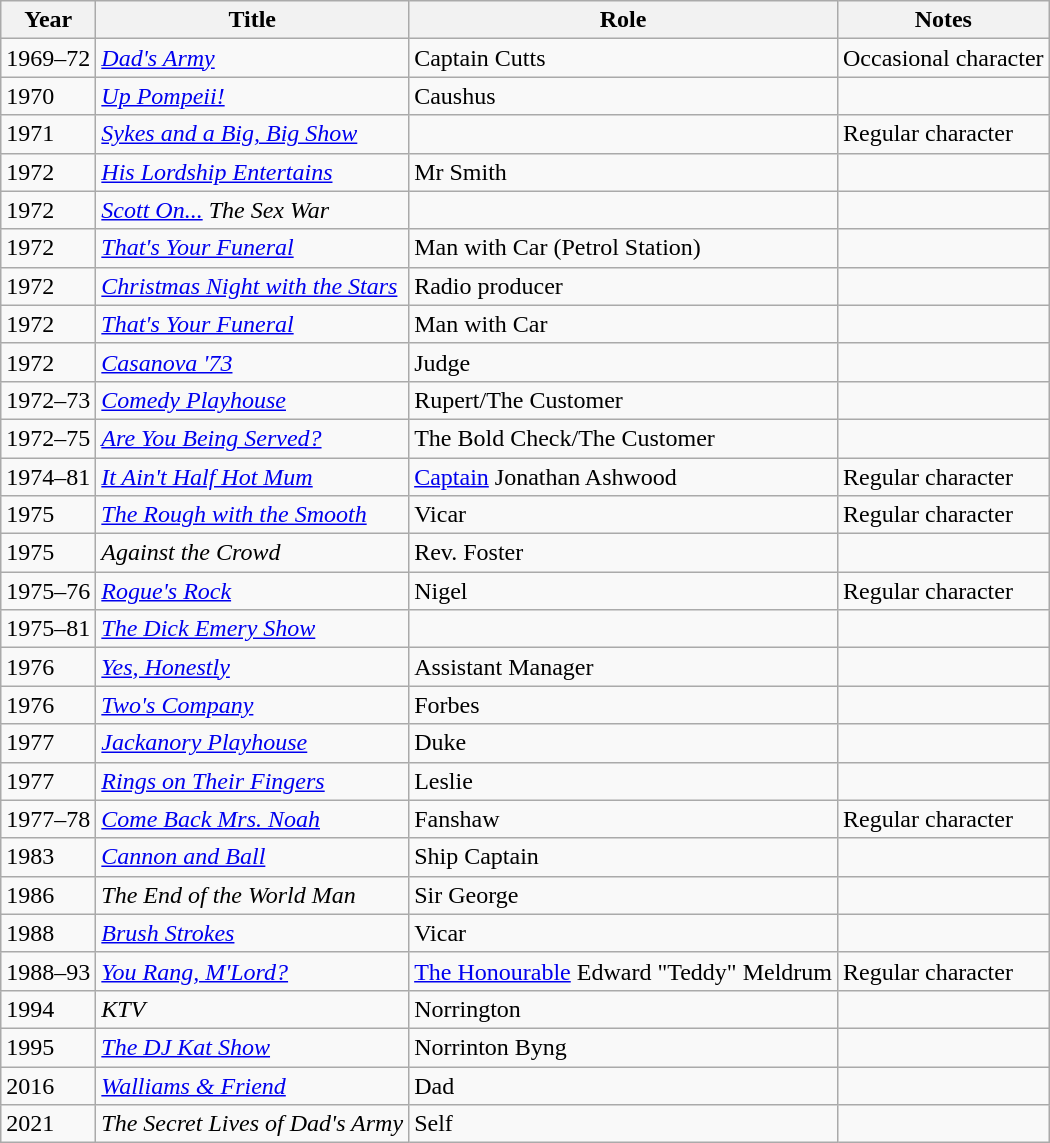<table class="wikitable">
<tr>
<th>Year</th>
<th>Title</th>
<th>Role</th>
<th>Notes</th>
</tr>
<tr>
<td>1969–72</td>
<td><em><a href='#'>Dad's Army</a></em></td>
<td>Captain Cutts</td>
<td>Occasional character</td>
</tr>
<tr>
<td>1970</td>
<td><em><a href='#'>Up Pompeii!</a></em></td>
<td>Caushus</td>
<td></td>
</tr>
<tr>
<td>1971</td>
<td><em><a href='#'>Sykes and a Big, Big Show</a></em></td>
<td></td>
<td>Regular character</td>
</tr>
<tr>
<td>1972</td>
<td><em><a href='#'>His Lordship Entertains</a></em></td>
<td>Mr Smith</td>
<td></td>
</tr>
<tr>
<td>1972</td>
<td><em><a href='#'>Scott On...</a> The Sex War</em></td>
<td></td>
<td></td>
</tr>
<tr>
<td>1972</td>
<td><em><a href='#'>That's Your Funeral</a></em></td>
<td>Man with Car (Petrol Station)</td>
<td></td>
</tr>
<tr>
<td>1972</td>
<td><em><a href='#'>Christmas Night with the Stars</a></em></td>
<td>Radio producer</td>
<td></td>
</tr>
<tr>
<td>1972</td>
<td><em><a href='#'>That's Your Funeral</a></em></td>
<td>Man with Car</td>
<td></td>
</tr>
<tr>
<td>1972</td>
<td><em><a href='#'>Casanova '73</a></em></td>
<td>Judge</td>
<td></td>
</tr>
<tr>
<td>1972–73</td>
<td><em><a href='#'>Comedy Playhouse</a></em></td>
<td>Rupert/The Customer</td>
<td></td>
</tr>
<tr>
<td>1972–75</td>
<td><em><a href='#'>Are You Being Served?</a></em></td>
<td>The Bold Check/The Customer</td>
<td></td>
</tr>
<tr>
<td>1974–81</td>
<td><em><a href='#'>It Ain't Half Hot Mum</a></em></td>
<td><a href='#'>Captain</a> Jonathan Ashwood</td>
<td>Regular character</td>
</tr>
<tr>
<td>1975</td>
<td><em><a href='#'>The Rough with the Smooth</a></em></td>
<td>Vicar</td>
<td>Regular character</td>
</tr>
<tr>
<td>1975</td>
<td><em>Against the Crowd</em></td>
<td>Rev. Foster</td>
<td></td>
</tr>
<tr>
<td>1975–76</td>
<td><em><a href='#'>Rogue's Rock</a></em></td>
<td>Nigel</td>
<td>Regular character</td>
</tr>
<tr>
<td>1975–81</td>
<td><em><a href='#'>The Dick Emery Show</a></em></td>
<td></td>
<td></td>
</tr>
<tr>
<td>1976</td>
<td><em><a href='#'>Yes, Honestly</a></em></td>
<td>Assistant Manager</td>
<td></td>
</tr>
<tr>
<td>1976</td>
<td><em><a href='#'>Two's Company</a></em></td>
<td>Forbes</td>
<td></td>
</tr>
<tr>
<td>1977</td>
<td><em><a href='#'>Jackanory Playhouse</a></em></td>
<td>Duke</td>
<td></td>
</tr>
<tr>
<td>1977</td>
<td><em><a href='#'>Rings on Their Fingers</a></em></td>
<td>Leslie</td>
<td></td>
</tr>
<tr>
<td>1977–78</td>
<td><em><a href='#'>Come Back Mrs. Noah</a></em></td>
<td>Fanshaw</td>
<td>Regular character</td>
</tr>
<tr>
<td>1983</td>
<td><em><a href='#'>Cannon and Ball</a></em></td>
<td>Ship Captain</td>
<td></td>
</tr>
<tr>
<td>1986</td>
<td><em>The End of the World Man</em></td>
<td>Sir George</td>
<td></td>
</tr>
<tr>
<td>1988</td>
<td><em><a href='#'>Brush Strokes</a></em></td>
<td>Vicar</td>
<td></td>
</tr>
<tr>
<td>1988–93</td>
<td><em><a href='#'>You Rang, M'Lord?</a></em></td>
<td><a href='#'>The Honourable</a> Edward "Teddy" Meldrum</td>
<td>Regular character</td>
</tr>
<tr>
<td>1994</td>
<td><em>KTV</em></td>
<td>Norrington</td>
<td></td>
</tr>
<tr>
<td>1995</td>
<td><em><a href='#'>The DJ Kat Show</a></em></td>
<td>Norrinton Byng</td>
<td></td>
</tr>
<tr>
<td>2016</td>
<td><em><a href='#'>Walliams & Friend</a></em></td>
<td>Dad</td>
<td></td>
</tr>
<tr>
<td>2021</td>
<td><em>The Secret Lives of Dad's Army</em></td>
<td>Self</td>
<td></td>
</tr>
</table>
